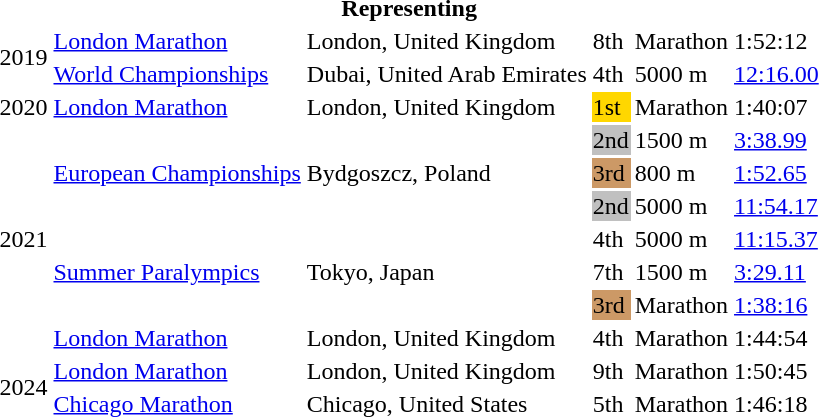<table>
<tr>
<th colspan="6">Representing </th>
</tr>
<tr>
<td rowspan=2>2019</td>
<td><a href='#'>London Marathon</a></td>
<td>London, United Kingdom</td>
<td>8th</td>
<td>Marathon</td>
<td>1:52:12</td>
</tr>
<tr>
<td><a href='#'>World Championships</a></td>
<td>Dubai, United Arab Emirates</td>
<td>4th</td>
<td>5000 m</td>
<td><a href='#'>12:16.00</a></td>
</tr>
<tr>
<td>2020</td>
<td><a href='#'>London Marathon</a></td>
<td>London, United Kingdom</td>
<td bgcolor="gold">1st</td>
<td>Marathon</td>
<td>1:40:07</td>
</tr>
<tr>
<td rowspan=7>2021</td>
<td rowspan=3><a href='#'>European Championships</a></td>
<td rowspan=3>Bydgoszcz, Poland</td>
<td bgcolor="silver">2nd</td>
<td>1500 m</td>
<td><a href='#'>3:38.99</a></td>
</tr>
<tr>
<td bgcolor="cc9966">3rd</td>
<td>800 m</td>
<td><a href='#'>1:52.65</a></td>
</tr>
<tr>
<td bgcolor="silver">2nd</td>
<td>5000 m</td>
<td><a href='#'>11:54.17</a></td>
</tr>
<tr>
<td rowspan=3><a href='#'>Summer Paralympics</a></td>
<td rowspan=3>Tokyo, Japan</td>
<td>4th</td>
<td>5000 m</td>
<td><a href='#'>11:15.37</a></td>
</tr>
<tr>
<td>7th</td>
<td>1500 m</td>
<td><a href='#'>3:29.11</a></td>
</tr>
<tr>
<td bgcolor="cc9966">3rd</td>
<td>Marathon</td>
<td><a href='#'>1:38:16</a></td>
</tr>
<tr>
<td><a href='#'>London Marathon</a></td>
<td>London, United Kingdom</td>
<td>4th</td>
<td>Marathon</td>
<td>1:44:54</td>
</tr>
<tr>
<td rowspan=7>2024</td>
<td><a href='#'>London Marathon</a></td>
<td>London, United Kingdom</td>
<td>9th</td>
<td>Marathon</td>
<td>1:50:45</td>
</tr>
<tr>
<td><a href='#'>Chicago Marathon</a></td>
<td>Chicago, United States</td>
<td>5th</td>
<td>Marathon</td>
<td>1:46:18</td>
</tr>
</table>
